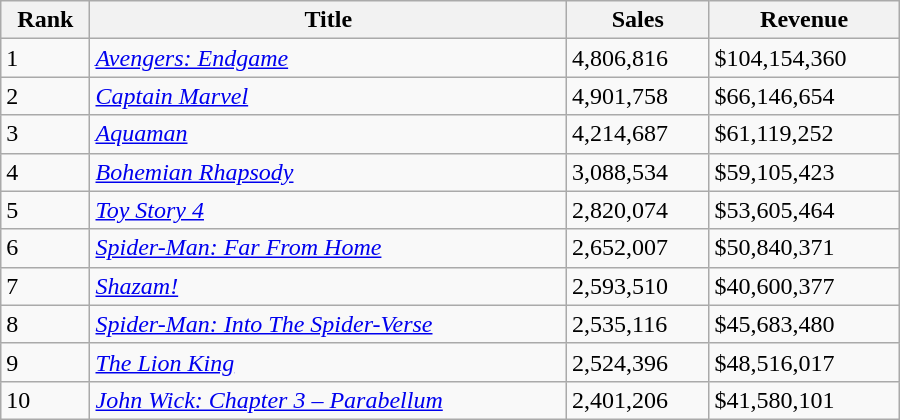<table class="wikitable sortable" width="600">
<tr>
<th>Rank</th>
<th>Title</th>
<th>Sales</th>
<th>Revenue</th>
</tr>
<tr>
<td>1</td>
<td><em><a href='#'>Avengers: Endgame</a></em></td>
<td>4,806,816</td>
<td>$104,154,360</td>
</tr>
<tr>
<td>2</td>
<td><em><a href='#'>Captain Marvel</a></em></td>
<td>4,901,758</td>
<td>$66,146,654</td>
</tr>
<tr>
<td>3</td>
<td><em><a href='#'>Aquaman</a></em></td>
<td>4,214,687</td>
<td>$61,119,252</td>
</tr>
<tr>
<td>4</td>
<td><em><a href='#'>Bohemian Rhapsody</a></em></td>
<td>3,088,534</td>
<td>$59,105,423</td>
</tr>
<tr>
<td>5</td>
<td><em><a href='#'>Toy Story 4</a></em></td>
<td>2,820,074</td>
<td>$53,605,464</td>
</tr>
<tr>
<td>6</td>
<td><em><a href='#'>Spider-Man: Far From Home</a></em></td>
<td>2,652,007</td>
<td>$50,840,371</td>
</tr>
<tr>
<td>7</td>
<td><em><a href='#'>Shazam!</a></em></td>
<td>2,593,510</td>
<td>$40,600,377</td>
</tr>
<tr>
<td>8</td>
<td><em><a href='#'>Spider-Man: Into The Spider-Verse</a></em></td>
<td>2,535,116</td>
<td>$45,683,480</td>
</tr>
<tr>
<td>9</td>
<td><em><a href='#'>The Lion King</a></em></td>
<td>2,524,396</td>
<td>$48,516,017</td>
</tr>
<tr>
<td>10</td>
<td><em><a href='#'>John Wick: Chapter 3 – Parabellum</a></em></td>
<td>2,401,206</td>
<td>$41,580,101</td>
</tr>
</table>
